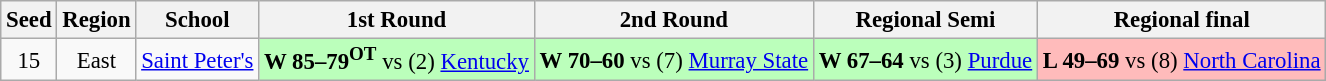<table class="sortable wikitable" style="white-space:nowrap; text-align: center; font-size:95%;">
<tr>
<th>Seed</th>
<th>Region</th>
<th>School</th>
<th>1st Round</th>
<th>2nd Round</th>
<th>Regional Semi</th>
<th>Regional final<br></th>
</tr>
<tr>
<td>15</td>
<td>East</td>
<td><a href='#'>Saint Peter's</a></td>
<td style="background:#bfb;"><strong>W 85–79<sup>OT</sup></strong> vs (2) <a href='#'>Kentucky</a></td>
<td style="background:#bfb;"><strong>W 70–60</strong> vs (7) <a href='#'>Murray State</a></td>
<td style="background:#bfb;"><strong>W 67–64</strong> vs (3) <a href='#'>Purdue</a></td>
<td style="background:#fbb;"><strong>L 49–69</strong> vs (8) <a href='#'>North Carolina</a><br></td>
</tr>
</table>
